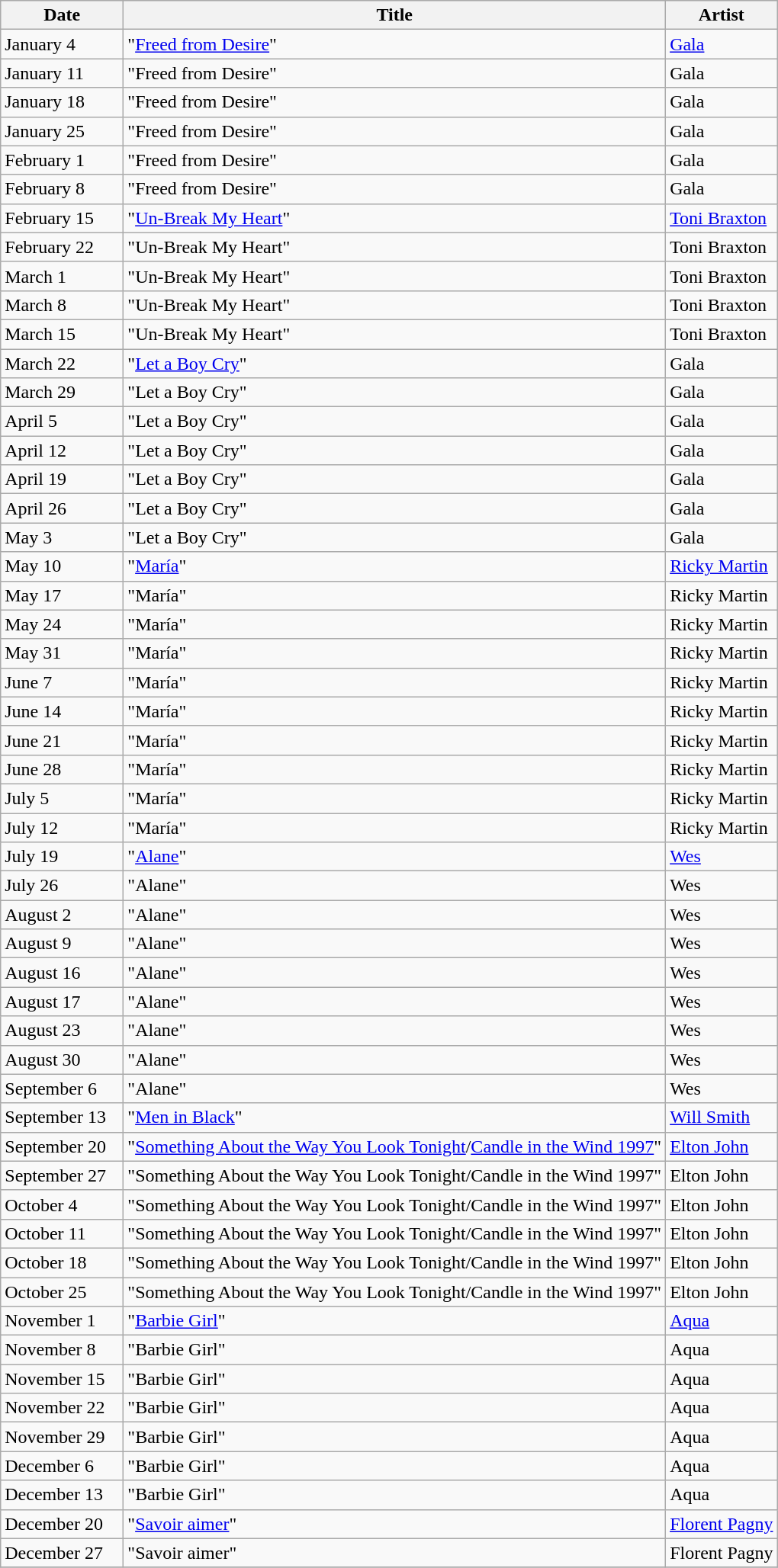<table class="wikitable">
<tr>
<th width="100px">Date</th>
<th>Title</th>
<th>Artist</th>
</tr>
<tr>
<td>January 4</td>
<td>"<a href='#'>Freed from Desire</a>"</td>
<td><a href='#'>Gala</a></td>
</tr>
<tr>
<td>January 11</td>
<td>"Freed from Desire"</td>
<td>Gala</td>
</tr>
<tr>
<td>January 18</td>
<td>"Freed from Desire"</td>
<td>Gala</td>
</tr>
<tr>
<td>January 25</td>
<td>"Freed from Desire"</td>
<td>Gala</td>
</tr>
<tr>
<td>February 1</td>
<td>"Freed from Desire"</td>
<td>Gala</td>
</tr>
<tr>
<td>February 8</td>
<td>"Freed from Desire"</td>
<td>Gala</td>
</tr>
<tr>
<td>February 15</td>
<td>"<a href='#'>Un-Break My Heart</a>"</td>
<td><a href='#'>Toni Braxton</a></td>
</tr>
<tr>
<td>February 22</td>
<td>"Un-Break My Heart"</td>
<td>Toni Braxton</td>
</tr>
<tr>
<td>March 1</td>
<td>"Un-Break My Heart"</td>
<td>Toni Braxton</td>
</tr>
<tr>
<td>March 8</td>
<td>"Un-Break My Heart"</td>
<td>Toni Braxton</td>
</tr>
<tr>
<td>March 15</td>
<td>"Un-Break My Heart"</td>
<td>Toni Braxton</td>
</tr>
<tr>
<td>March 22</td>
<td>"<a href='#'>Let a Boy Cry</a>"</td>
<td>Gala</td>
</tr>
<tr>
<td>March 29</td>
<td>"Let a Boy Cry"</td>
<td>Gala</td>
</tr>
<tr>
<td>April 5</td>
<td>"Let a Boy Cry"</td>
<td>Gala</td>
</tr>
<tr>
<td>April 12</td>
<td>"Let a Boy Cry"</td>
<td>Gala</td>
</tr>
<tr>
<td>April 19</td>
<td>"Let a Boy Cry"</td>
<td>Gala</td>
</tr>
<tr>
<td>April 26</td>
<td>"Let a Boy Cry"</td>
<td>Gala</td>
</tr>
<tr>
<td>May 3</td>
<td>"Let a Boy Cry"</td>
<td>Gala</td>
</tr>
<tr>
<td>May 10</td>
<td>"<a href='#'>María</a>"</td>
<td><a href='#'>Ricky Martin</a></td>
</tr>
<tr>
<td>May 17</td>
<td>"María"</td>
<td>Ricky Martin</td>
</tr>
<tr>
<td>May 24</td>
<td>"María"</td>
<td>Ricky Martin</td>
</tr>
<tr>
<td>May 31</td>
<td>"María"</td>
<td>Ricky Martin</td>
</tr>
<tr>
<td>June 7</td>
<td>"María"</td>
<td>Ricky Martin</td>
</tr>
<tr>
<td>June 14</td>
<td>"María"</td>
<td>Ricky Martin</td>
</tr>
<tr>
<td>June 21</td>
<td>"María"</td>
<td>Ricky Martin</td>
</tr>
<tr>
<td>June 28</td>
<td>"María"</td>
<td>Ricky Martin</td>
</tr>
<tr>
<td>July 5</td>
<td>"María"</td>
<td>Ricky Martin</td>
</tr>
<tr>
<td>July 12</td>
<td>"María"</td>
<td>Ricky Martin</td>
</tr>
<tr>
<td>July 19</td>
<td>"<a href='#'>Alane</a>"</td>
<td><a href='#'>Wes</a></td>
</tr>
<tr>
<td>July 26</td>
<td>"Alane"</td>
<td>Wes</td>
</tr>
<tr>
<td>August 2</td>
<td>"Alane"</td>
<td>Wes</td>
</tr>
<tr>
<td>August 9</td>
<td>"Alane"</td>
<td>Wes</td>
</tr>
<tr>
<td>August 16</td>
<td>"Alane"</td>
<td>Wes</td>
</tr>
<tr>
<td>August 17</td>
<td>"Alane"</td>
<td>Wes</td>
</tr>
<tr>
<td>August 23</td>
<td>"Alane"</td>
<td>Wes</td>
</tr>
<tr>
<td>August 30</td>
<td>"Alane"</td>
<td>Wes</td>
</tr>
<tr>
<td>September 6</td>
<td>"Alane"</td>
<td>Wes</td>
</tr>
<tr>
<td>September 13</td>
<td>"<a href='#'>Men in Black</a>"</td>
<td><a href='#'>Will Smith</a></td>
</tr>
<tr>
<td>September 20</td>
<td>"<a href='#'>Something About the Way You Look Tonight</a>/<a href='#'>Candle in the Wind 1997</a>"</td>
<td><a href='#'>Elton John</a></td>
</tr>
<tr>
<td>September 27</td>
<td>"Something About the Way You Look Tonight/Candle in the Wind 1997"</td>
<td>Elton John</td>
</tr>
<tr>
<td>October 4</td>
<td>"Something About the Way You Look Tonight/Candle in the Wind 1997"</td>
<td>Elton John</td>
</tr>
<tr>
<td>October 11</td>
<td>"Something About the Way You Look Tonight/Candle in the Wind 1997"</td>
<td>Elton John</td>
</tr>
<tr>
<td>October 18</td>
<td>"Something About the Way You Look Tonight/Candle in the Wind 1997"</td>
<td>Elton John</td>
</tr>
<tr>
<td>October 25</td>
<td>"Something About the Way You Look Tonight/Candle in the Wind 1997"</td>
<td>Elton John</td>
</tr>
<tr>
<td>November 1</td>
<td>"<a href='#'>Barbie Girl</a>"</td>
<td><a href='#'>Aqua</a></td>
</tr>
<tr>
<td>November 8</td>
<td>"Barbie Girl"</td>
<td>Aqua</td>
</tr>
<tr>
<td>November 15</td>
<td>"Barbie Girl"</td>
<td>Aqua</td>
</tr>
<tr>
<td>November 22</td>
<td>"Barbie Girl"</td>
<td>Aqua</td>
</tr>
<tr>
<td>November 29</td>
<td>"Barbie Girl"</td>
<td>Aqua</td>
</tr>
<tr>
<td>December 6</td>
<td>"Barbie Girl"</td>
<td>Aqua</td>
</tr>
<tr>
<td>December 13</td>
<td>"Barbie Girl"</td>
<td>Aqua</td>
</tr>
<tr>
<td>December 20</td>
<td>"<a href='#'>Savoir aimer</a>"</td>
<td><a href='#'>Florent Pagny</a></td>
</tr>
<tr>
<td>December 27</td>
<td>"Savoir aimer"</td>
<td>Florent Pagny</td>
</tr>
<tr>
</tr>
</table>
